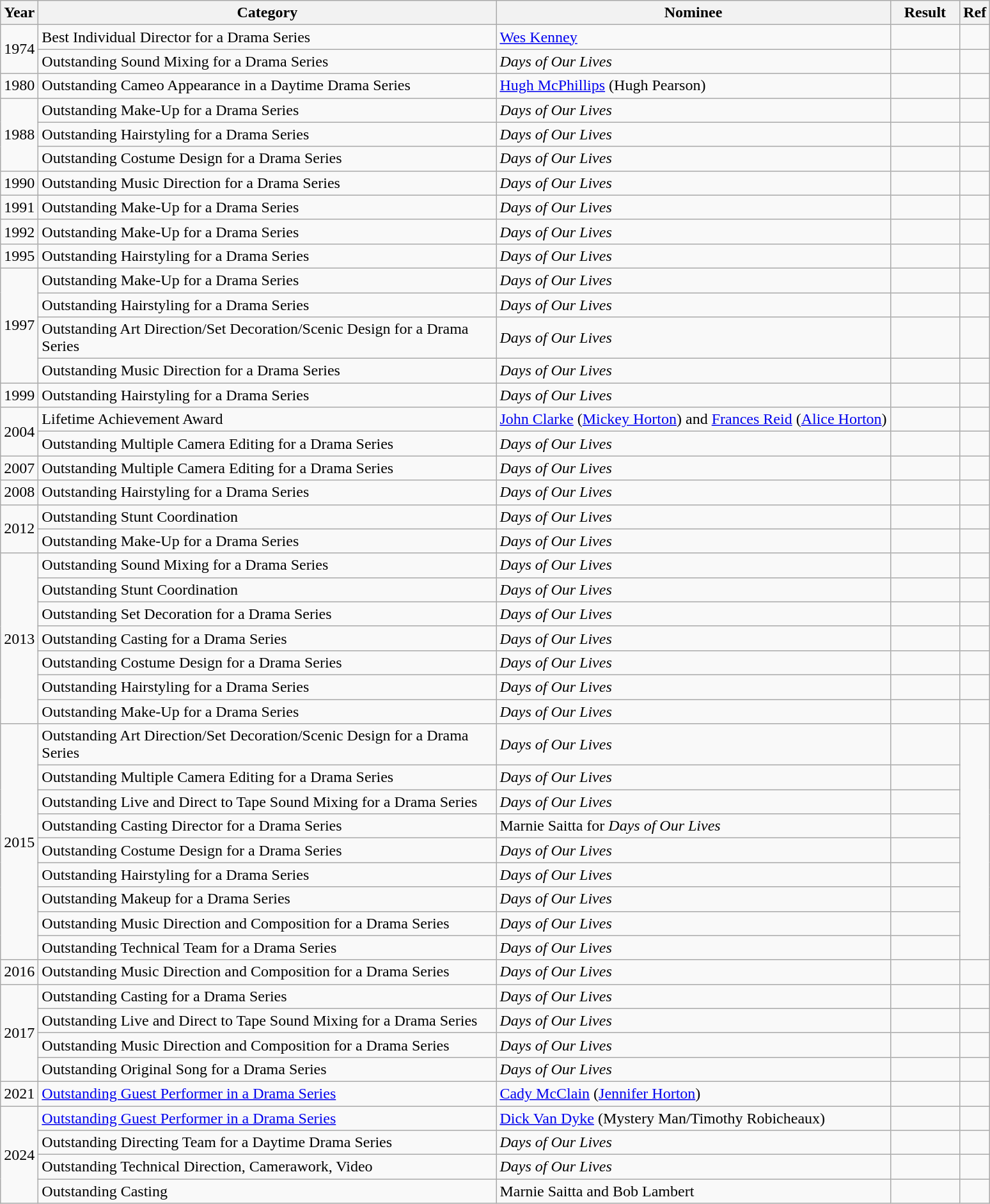<table class="wikitable">
<tr>
<th>Year</th>
<th style="width:470px;">Category</th>
<th>Nominee</th>
<th width="65">Result</th>
<th>Ref</th>
</tr>
<tr>
<td rowspan="2">1974</td>
<td>Best Individual Director for a Drama Series</td>
<td><a href='#'>Wes Kenney</a></td>
<td></td>
<td></td>
</tr>
<tr>
<td>Outstanding Sound Mixing for a Drama Series</td>
<td><em>Days of Our Lives</em></td>
<td></td>
<td></td>
</tr>
<tr>
<td>1980</td>
<td>Outstanding Cameo Appearance in a Daytime Drama Series</td>
<td><a href='#'>Hugh McPhillips</a> (Hugh Pearson)</td>
<td></td>
<td></td>
</tr>
<tr>
<td rowspan="3">1988</td>
<td>Outstanding Make-Up for a Drama Series</td>
<td><em>Days of Our Lives</em></td>
<td></td>
<td></td>
</tr>
<tr>
<td>Outstanding Hairstyling for a Drama Series</td>
<td><em>Days of Our Lives</em></td>
<td></td>
<td></td>
</tr>
<tr>
<td>Outstanding Costume Design for a Drama Series</td>
<td><em>Days of Our Lives</em></td>
<td></td>
<td></td>
</tr>
<tr>
<td>1990</td>
<td>Outstanding Music Direction for a Drama Series</td>
<td><em>Days of Our Lives</em></td>
<td></td>
<td></td>
</tr>
<tr>
<td>1991</td>
<td>Outstanding Make-Up for a Drama Series</td>
<td><em>Days of Our Lives</em></td>
<td></td>
<td></td>
</tr>
<tr>
<td>1992</td>
<td>Outstanding Make-Up for a Drama Series</td>
<td><em>Days of Our Lives</em></td>
<td></td>
<td></td>
</tr>
<tr>
<td>1995</td>
<td>Outstanding Hairstyling for a Drama Series</td>
<td><em>Days of Our Lives</em></td>
<td></td>
<td></td>
</tr>
<tr>
<td rowspan="4">1997</td>
<td>Outstanding Make-Up for a Drama Series</td>
<td><em>Days of Our Lives</em></td>
<td></td>
<td></td>
</tr>
<tr>
<td>Outstanding Hairstyling for a Drama Series</td>
<td><em>Days of Our Lives</em></td>
<td></td>
<td></td>
</tr>
<tr>
<td>Outstanding Art Direction/Set Decoration/Scenic Design for a Drama Series</td>
<td><em>Days of Our Lives</em></td>
<td></td>
<td></td>
</tr>
<tr>
<td>Outstanding Music Direction for a Drama Series</td>
<td><em>Days of Our Lives</em></td>
<td></td>
<td></td>
</tr>
<tr>
<td>1999</td>
<td>Outstanding Hairstyling for a Drama Series</td>
<td><em>Days of Our Lives</em></td>
<td></td>
<td></td>
</tr>
<tr>
<td rowspan="2">2004</td>
<td>Lifetime Achievement Award</td>
<td><a href='#'>John Clarke</a> (<a href='#'>Mickey Horton</a>) and <a href='#'>Frances Reid</a> (<a href='#'>Alice Horton</a>)</td>
<td></td>
<td></td>
</tr>
<tr>
<td>Outstanding Multiple Camera Editing for a Drama Series</td>
<td><em>Days of Our Lives</em></td>
<td></td>
<td></td>
</tr>
<tr>
<td>2007</td>
<td>Outstanding Multiple Camera Editing for a Drama Series</td>
<td><em>Days of Our Lives</em></td>
<td></td>
<td></td>
</tr>
<tr>
<td>2008</td>
<td>Outstanding Hairstyling for a Drama Series</td>
<td><em>Days of Our Lives</em></td>
<td></td>
<td></td>
</tr>
<tr>
<td rowspan="2">2012</td>
<td>Outstanding Stunt Coordination</td>
<td><em>Days of Our Lives</em></td>
<td></td>
<td></td>
</tr>
<tr>
<td>Outstanding Make-Up for a Drama Series</td>
<td><em>Days of Our Lives</em></td>
<td></td>
<td></td>
</tr>
<tr>
<td rowspan="7">2013</td>
<td>Outstanding Sound Mixing for a Drama Series</td>
<td><em>Days of Our Lives</em></td>
<td></td>
<td></td>
</tr>
<tr>
<td>Outstanding Stunt Coordination</td>
<td><em>Days of Our Lives</em></td>
<td></td>
<td></td>
</tr>
<tr>
<td>Outstanding Set Decoration for a Drama Series</td>
<td><em>Days of Our Lives</em></td>
<td></td>
<td></td>
</tr>
<tr>
<td>Outstanding Casting for a Drama Series</td>
<td><em>Days of Our Lives</em></td>
<td></td>
<td></td>
</tr>
<tr>
<td>Outstanding Costume Design for a Drama Series</td>
<td><em>Days of Our Lives</em></td>
<td></td>
<td></td>
</tr>
<tr>
<td>Outstanding Hairstyling for a Drama Series</td>
<td><em>Days of Our Lives</em></td>
<td></td>
<td></td>
</tr>
<tr>
<td>Outstanding Make-Up for a Drama Series</td>
<td><em>Days of Our Lives</em></td>
<td></td>
<td></td>
</tr>
<tr>
<td rowspan="9">2015</td>
<td>Outstanding Art Direction/Set Decoration/Scenic Design for a Drama Series</td>
<td><em>Days of Our Lives</em></td>
<td></td>
<td rowspan="9"></td>
</tr>
<tr>
<td>Outstanding Multiple Camera Editing for a Drama Series</td>
<td><em>Days of Our Lives</em></td>
<td></td>
</tr>
<tr>
<td>Outstanding Live and Direct to Tape Sound Mixing for a Drama Series</td>
<td><em>Days of Our Lives</em></td>
<td></td>
</tr>
<tr>
<td>Outstanding Casting Director for a Drama Series</td>
<td>Marnie Saitta for <em>Days of Our Lives</em></td>
<td></td>
</tr>
<tr>
<td>Outstanding Costume Design for a Drama Series</td>
<td><em>Days of Our Lives</em></td>
<td></td>
</tr>
<tr>
<td>Outstanding Hairstyling for a Drama Series</td>
<td><em>Days of Our Lives</em></td>
<td></td>
</tr>
<tr>
<td>Outstanding Makeup for a Drama Series</td>
<td><em>Days of Our Lives</em></td>
<td></td>
</tr>
<tr>
<td>Outstanding Music Direction and Composition for a Drama Series</td>
<td><em>Days of Our Lives</em></td>
<td></td>
</tr>
<tr>
<td>Outstanding Technical Team for a Drama Series</td>
<td><em>Days of Our Lives</em></td>
<td></td>
</tr>
<tr>
<td>2016</td>
<td>Outstanding Music Direction and Composition for a Drama Series</td>
<td><em>Days of Our Lives</em></td>
<td></td>
<td></td>
</tr>
<tr>
<td rowspan="4">2017</td>
<td>Outstanding Casting for a Drama Series</td>
<td><em>Days of Our Lives</em></td>
<td></td>
<td></td>
</tr>
<tr>
<td>Outstanding Live and Direct to Tape Sound Mixing for a Drama Series</td>
<td><em>Days of Our Lives</em></td>
<td></td>
<td></td>
</tr>
<tr>
<td>Outstanding Music Direction and Composition for a Drama Series</td>
<td><em>Days of Our Lives</em></td>
<td></td>
<td></td>
</tr>
<tr>
<td>Outstanding Original Song for a Drama Series</td>
<td><em>Days of Our Lives</em></td>
<td></td>
<td></td>
</tr>
<tr>
<td>2021</td>
<td><a href='#'>Outstanding Guest Performer in a Drama Series</a></td>
<td><a href='#'>Cady McClain</a> (<a href='#'>Jennifer Horton</a>)</td>
<td></td>
<td style="text-align:center;"></td>
</tr>
<tr>
<td rowspan="4">2024</td>
<td><a href='#'>Outstanding Guest Performer in a Drama Series</a></td>
<td><a href='#'>Dick Van Dyke</a> (Mystery Man/Timothy Robicheaux)</td>
<td></td>
<td></td>
</tr>
<tr>
<td>Outstanding Directing Team for a Daytime Drama Series</td>
<td><em>Days of Our Lives</em></td>
<td></td>
<td></td>
</tr>
<tr>
<td>Outstanding Technical Direction, Camerawork, Video</td>
<td><em>Days of Our Lives</em></td>
<td></td>
<td></td>
</tr>
<tr>
<td>Outstanding Casting</td>
<td>Marnie Saitta and Bob Lambert</td>
<td></td>
<td></td>
</tr>
</table>
